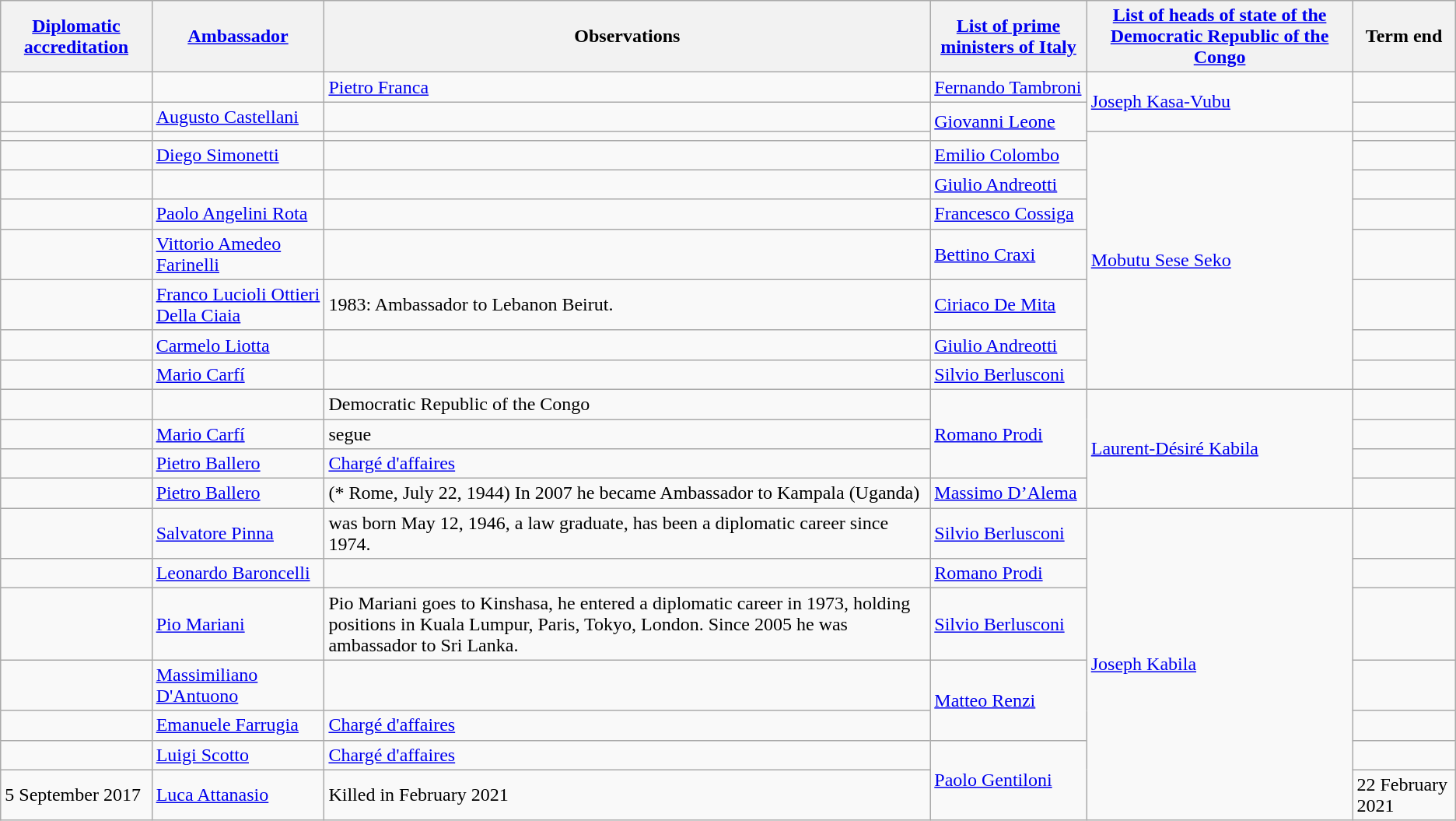<table class="wikitable sortable">
<tr>
<th><a href='#'>Diplomatic accreditation</a></th>
<th><a href='#'>Ambassador</a></th>
<th>Observations</th>
<th><a href='#'>List of prime ministers of Italy</a></th>
<th><a href='#'>List of heads of state of the Democratic Republic of the Congo</a></th>
<th>Term end</th>
</tr>
<tr>
<td></td>
<td></td>
<td><a href='#'>Pietro Franca</a></td>
<td><a href='#'>Fernando Tambroni</a></td>
<td rowspan=2><a href='#'>Joseph Kasa-Vubu</a></td>
<td></td>
</tr>
<tr>
<td></td>
<td><a href='#'>Augusto Castellani</a></td>
<td></td>
<td rowspan=2><a href='#'>Giovanni Leone</a></td>
<td></td>
</tr>
<tr>
<td></td>
<td></td>
<td></td>
<td rowspan=8><a href='#'>Mobutu Sese Seko</a></td>
<td></td>
</tr>
<tr>
<td></td>
<td><a href='#'>Diego Simonetti</a></td>
<td></td>
<td><a href='#'>Emilio Colombo</a></td>
<td></td>
</tr>
<tr>
<td></td>
<td></td>
<td></td>
<td><a href='#'>Giulio Andreotti</a></td>
<td></td>
</tr>
<tr>
<td></td>
<td><a href='#'>Paolo Angelini Rota</a></td>
<td></td>
<td><a href='#'>Francesco Cossiga</a></td>
<td></td>
</tr>
<tr>
<td></td>
<td><a href='#'>Vittorio Amedeo Farinelli</a></td>
<td></td>
<td><a href='#'>Bettino Craxi</a></td>
<td></td>
</tr>
<tr>
<td></td>
<td><a href='#'>Franco Lucioli Ottieri Della Ciaia</a></td>
<td>1983: Ambassador to Lebanon Beirut.</td>
<td><a href='#'>Ciriaco De Mita</a></td>
<td></td>
</tr>
<tr>
<td></td>
<td><a href='#'>Carmelo Liotta</a></td>
<td></td>
<td><a href='#'>Giulio Andreotti</a></td>
<td></td>
</tr>
<tr>
<td></td>
<td><a href='#'>Mario Carfí</a></td>
<td></td>
<td><a href='#'>Silvio Berlusconi</a></td>
<td></td>
</tr>
<tr>
<td></td>
<td></td>
<td>Democratic Republic of the Congo</td>
<td rowspan=3><a href='#'>Romano Prodi</a></td>
<td rowspan=4><a href='#'>Laurent-Désiré Kabila</a></td>
<td></td>
</tr>
<tr>
<td></td>
<td><a href='#'>Mario Carfí</a></td>
<td>segue</td>
<td></td>
</tr>
<tr>
<td></td>
<td><a href='#'>Pietro Ballero</a></td>
<td><a href='#'>Chargé d'affaires</a></td>
<td></td>
</tr>
<tr>
<td></td>
<td><a href='#'>Pietro Ballero</a></td>
<td>(* Rome, July 22, 1944) In 2007 he became Ambassador to Kampala (Uganda)</td>
<td><a href='#'>Massimo D’Alema</a></td>
<td></td>
</tr>
<tr>
<td></td>
<td><a href='#'>Salvatore Pinna</a></td>
<td>was born May 12, 1946, a law graduate, has been a diplomatic career since 1974.</td>
<td><a href='#'>Silvio Berlusconi</a></td>
<td rowspan=7><a href='#'>Joseph Kabila</a></td>
<td></td>
</tr>
<tr>
<td></td>
<td><a href='#'>Leonardo Baroncelli</a></td>
<td></td>
<td><a href='#'>Romano Prodi</a></td>
<td></td>
</tr>
<tr>
<td></td>
<td><a href='#'>Pio Mariani</a></td>
<td>Pio Mariani goes to Kinshasa, he entered a diplomatic career in 1973, holding positions in Kuala Lumpur, Paris, Tokyo, London. Since 2005 he was ambassador to Sri Lanka.</td>
<td><a href='#'>Silvio Berlusconi</a></td>
<td></td>
</tr>
<tr>
<td></td>
<td><a href='#'>Massimiliano D'Antuono</a></td>
<td></td>
<td rowspan=2><a href='#'>Matteo Renzi</a></td>
<td></td>
</tr>
<tr>
<td></td>
<td><a href='#'>Emanuele Farrugia</a></td>
<td><a href='#'>Chargé d'affaires</a></td>
<td></td>
</tr>
<tr>
<td></td>
<td><a href='#'>Luigi Scotto</a><br></onlyinclude></td>
<td><a href='#'>Chargé d'affaires</a></td>
<td rowspan=2><a href='#'>Paolo Gentiloni</a></td>
<td></td>
</tr>
<tr>
<td>5 September 2017</td>
<td><a href='#'>Luca Attanasio</a></td>
<td>Killed in February 2021</td>
<td>22 February 2021</td>
</tr>
</table>
